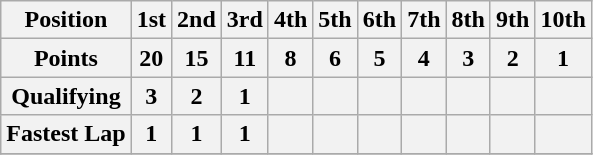<table class="wikitable">
<tr>
<th>Position</th>
<th>1st</th>
<th>2nd</th>
<th>3rd</th>
<th>4th</th>
<th>5th</th>
<th>6th</th>
<th>7th</th>
<th>8th</th>
<th>9th</th>
<th>10th</th>
</tr>
<tr>
<th>Points</th>
<th>20</th>
<th>15</th>
<th>11</th>
<th>8</th>
<th>6</th>
<th>5</th>
<th>4</th>
<th>3</th>
<th>2</th>
<th>1</th>
</tr>
<tr>
<th>Qualifying</th>
<th>3</th>
<th>2</th>
<th>1</th>
<th></th>
<th></th>
<th></th>
<th></th>
<th></th>
<th></th>
<th></th>
</tr>
<tr>
<th>Fastest Lap</th>
<th>1</th>
<th>1</th>
<th>1</th>
<th></th>
<th></th>
<th></th>
<th></th>
<th></th>
<th></th>
<th></th>
</tr>
<tr>
</tr>
</table>
